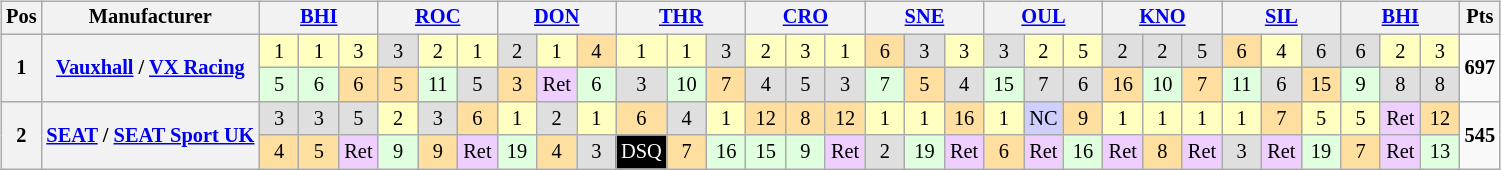<table>
<tr valign="top">
<td><br><table class="wikitable" style="font-size: 85%; text-align: center;">
<tr valign="top">
<th valign="middle">Pos</th>
<th valign="middle">Manufacturer</th>
<th colspan="3"><a href='#'>BHI</a></th>
<th colspan="3"><a href='#'>ROC</a></th>
<th colspan="3"><a href='#'>DON</a></th>
<th colspan="3"><a href='#'>THR</a></th>
<th colspan="3"><a href='#'>CRO</a></th>
<th colspan="3"><a href='#'>SNE</a></th>
<th colspan="3"><a href='#'>OUL</a></th>
<th colspan="3"><a href='#'>KNO</a></th>
<th colspan="3"><a href='#'>SIL</a></th>
<th colspan="3"><a href='#'>BHI</a></th>
<th valign=middle>Pts</th>
</tr>
<tr>
<th rowspan="2">1</th>
<th rowspan="2" align=left><a href='#'>Vauxhall</a> / <a href='#'>VX Racing</a></th>
<td style="background-color:#FFFFBF" align="center" valign="bottom" width="20">1</td>
<td style="background-color:#FFFFBF" align="center" valign="bottom" width="20">1</td>
<td style="background-color:#FFFFBF" align="center" valign="bottom" width="20">3</td>
<td style="background-color:#DFDFDF">3</td>
<td style="background-color:#FFFFBF" align="center" valign="bottom" width="20">2</td>
<td style="background-color:#FFFFBF" align="center" valign="bottom" width="20">1</td>
<td style="background-color:#DFDFDF">2</td>
<td style="background-color:#FFFFBF" align="center" valign="bottom" width="20">1</td>
<td style="background-color:#FFDF9F">4</td>
<td style="background-color:#FFFFBF" align="center" valign="bottom" width="20">1</td>
<td style="background-color:#FFFFBF" align="center" valign="bottom" width="20">1</td>
<td style="background-color:#DFDFDF">3</td>
<td style="background-color:#FFFFBF" align="center" valign="bottom" width="20">2</td>
<td style="background-color:#FFFFBF" align="center" valign="bottom" width="20">3</td>
<td style="background-color:#FFFFBF" align="center" valign="bottom" width="20">1</td>
<td style="background-color:#FFDF9F">6</td>
<td style="background-color:#DFDFDF">3</td>
<td style="background-color:#FFFFBF" align="center" valign="bottom" width="20">3</td>
<td style="background-color:#DFDFDF">3</td>
<td style="background-color:#FFFFBF" align="center" valign="bottom" width="20">2</td>
<td style="background-color:#FFFFBF" align="center" valign="bottom" width="20">5</td>
<td style="background-color:#DFDFDF">2</td>
<td style="background-color:#DFDFDF">2</td>
<td style="background-color:#DFDFDF">5</td>
<td style="background-color:#FFDF9F">6</td>
<td style="background-color:#FFFFBF" align="center" valign="bottom" width="20">4</td>
<td style="background-color:#DFDFDF">6</td>
<td style="background-color:#DFDFDF">6</td>
<td style="background-color:#FFFFBF" align="center" valign="bottom" width="20">2</td>
<td style="background-color:#FFFFBF" align="center" valign="bottom" width="20">3</td>
<td align="right" rowspan="2"><strong>697</strong></td>
</tr>
<tr>
<td style="background-color:#DFFFDF">5</td>
<td style="background-color:#DFFFDF">6</td>
<td style="background-color:#FFDF9F">6</td>
<td style="background-color:#FFDF9F">5</td>
<td style="background-color:#DFFFDF">11</td>
<td style="background-color:#DFDFDF">5</td>
<td style="background-color:#FFDF9F">3</td>
<td style="background-color:#EFCFFF">Ret</td>
<td style="background-color:#DFFFDF">6</td>
<td style="background-color:#DFDFDF">3</td>
<td style="background-color:#DFFFDF">10</td>
<td style="background-color:#FFDF9F">7</td>
<td style="background-color:#DFDFDF">4</td>
<td style="background-color:#DFDFDF">5</td>
<td style="background-color:#DFDFDF">3</td>
<td style="background-color:#DFFFDF">7</td>
<td style="background-color:#FFDF9F">5</td>
<td style="background-color:#DFDFDF">4</td>
<td style="background-color:#DFFFDF">15</td>
<td style="background-color:#DFDFDF">7</td>
<td style="background-color:#DFDFDF">6</td>
<td style="background-color:#FFDF9F">16</td>
<td style="background-color:#DFFFDF">10</td>
<td style="background-color:#FFDF9F">7</td>
<td style="background-color:#DFFFDF">11</td>
<td style="background-color:#DFDFDF">6</td>
<td style="background-color:#FFDF9F">15</td>
<td style="background-color:#DFFFDF">9</td>
<td style="background-color:#DFDFDF">8</td>
<td style="background-color:#DFDFDF">8</td>
</tr>
<tr>
<th rowspan="2">2</th>
<th rowspan="2" align=left nowrap><a href='#'>SEAT</a> / <a href='#'>SEAT Sport UK</a></th>
<td style="background-color:#DFDFDF">3</td>
<td style="background-color:#DFDFDF">3</td>
<td style="background-color:#DFDFDF">5</td>
<td style="background-color:#FFFFBF" align="center" valign="bottom" width="20">2</td>
<td style="background-color:#DFDFDF">3</td>
<td style="background-color:#FFDF9F">6</td>
<td style="background-color:#FFFFBF" align="center" valign="bottom" width="20">1</td>
<td style="background-color:#DFDFDF">2</td>
<td style="background-color:#FFFFBF" align="center" valign="bottom" width="20">1</td>
<td style="background-color:#FFDF9F">6</td>
<td style="background-color:#DFDFDF">4</td>
<td style="background-color:#FFFFBF" align="center" valign="bottom" width="20">1</td>
<td style="background-color:#FFDF9F">12</td>
<td style="background-color:#FFDF9F">8</td>
<td style="background-color:#FFDF9F">12</td>
<td style="background-color:#FFFFBF" align="center" valign="bottom" width="20">1</td>
<td style="background-color:#FFFFBF" align="center" valign="bottom" width="20">1</td>
<td style="background-color:#FFDF9F">16</td>
<td style="background-color:#FFFFBF" align="center" valign="bottom" width="20">1</td>
<td style="background-color:#CFCFFF">NC</td>
<td style="background-color:#FFDF9F">9</td>
<td style="background-color:#FFFFBF" align="center" valign="bottom" width="20">1</td>
<td style="background-color:#FFFFBF" align="center" valign="bottom" width="20">1</td>
<td style="background-color:#FFFFBF" align="center" valign="bottom" width="20">1</td>
<td style="background-color:#FFFFBF" align="center" valign="bottom" width="20">1</td>
<td style="background-color:#FFDF9F">7</td>
<td style="background-color:#FFFFBF" align="center" valign="bottom" width="20">5</td>
<td style="background-color:#FFFFBF" align="center" valign="bottom" width="20">5</td>
<td style="background-color:#EFCFFF">Ret</td>
<td style="background-color:#FFDF9F">12</td>
<td align="right" rowspan="2"><strong>545</strong></td>
</tr>
<tr>
<td style="background-color:#FFDF9F">4</td>
<td style="background-color:#FFDF9F">5</td>
<td style="background-color:#EFCFFF">Ret</td>
<td style="background-color:#DFFFDF">9</td>
<td style="background-color:#FFDF9F">9</td>
<td style="background-color:#EFCFFF">Ret</td>
<td style="background-color:#DFFFDF">19</td>
<td style="background-color:#FFDF9F">4</td>
<td style="background-color:#DFDFDF">3</td>
<td style="background:black; color:white">DSQ</td>
<td style="background-color:#FFDF9F">7</td>
<td style="background-color:#DFFFDF">16</td>
<td style="background-color:#DFFFDF">15</td>
<td style="background-color:#DFFFDF">9</td>
<td style="background-color:#EFCFFF">Ret</td>
<td style="background-color:#DFDFDF">2</td>
<td style="background-color:#DFFFDF">19</td>
<td style="background-color:#EFCFFF">Ret</td>
<td style="background-color:#FFDF9F">6</td>
<td style="background-color:#EFCFFF">Ret</td>
<td style="background-color:#DFFFDF">16</td>
<td style="background-color:#EFCFFF">Ret</td>
<td style="background-color:#FFDF9F">8</td>
<td style="background-color:#EFCFFF">Ret</td>
<td style="background-color:#DFDFDF">3</td>
<td style="background-color:#EFCFFF">Ret</td>
<td style="background-color:#DFFFDF">19</td>
<td style="background-color:#FFDF9F">7</td>
<td style="background-color:#EFCFFF">Ret</td>
<td style="background-color:#DFFFDF">13</td>
</tr>
</table>
</td>
<td></td>
</tr>
</table>
